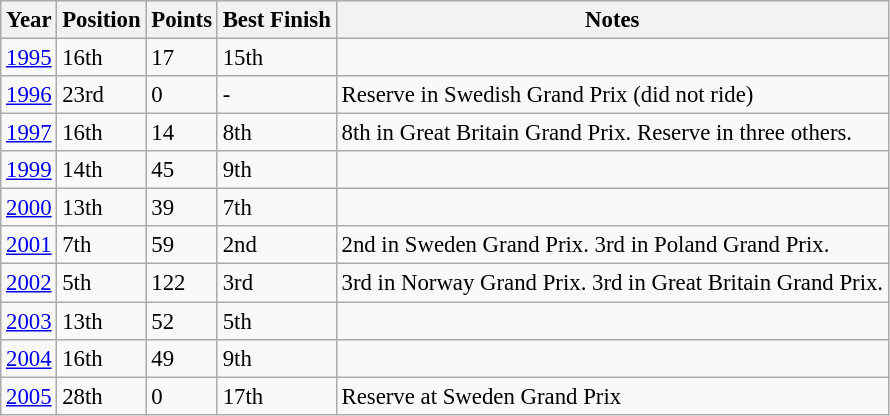<table class="wikitable" style="font-size: 95%;">
<tr>
<th>Year</th>
<th>Position</th>
<th>Points</th>
<th>Best Finish</th>
<th>Notes</th>
</tr>
<tr>
<td><a href='#'>1995</a></td>
<td>16th</td>
<td>17</td>
<td>15th</td>
<td></td>
</tr>
<tr>
<td><a href='#'>1996</a></td>
<td>23rd</td>
<td>0</td>
<td>-</td>
<td>Reserve in Swedish Grand Prix (did not ride)</td>
</tr>
<tr>
<td><a href='#'>1997</a></td>
<td>16th</td>
<td>14</td>
<td>8th</td>
<td>8th in Great Britain Grand Prix. Reserve in three others.</td>
</tr>
<tr>
<td><a href='#'>1999</a></td>
<td>14th</td>
<td>45</td>
<td>9th</td>
<td></td>
</tr>
<tr>
<td><a href='#'>2000</a></td>
<td>13th</td>
<td>39</td>
<td>7th</td>
<td></td>
</tr>
<tr>
<td><a href='#'>2001</a></td>
<td>7th</td>
<td>59</td>
<td>2nd</td>
<td>2nd in Sweden Grand Prix. 3rd in Poland Grand Prix.</td>
</tr>
<tr>
<td><a href='#'>2002</a></td>
<td>5th</td>
<td>122</td>
<td>3rd</td>
<td>3rd in Norway Grand Prix. 3rd in Great Britain Grand Prix.</td>
</tr>
<tr>
<td><a href='#'>2003</a></td>
<td>13th</td>
<td>52</td>
<td>5th</td>
<td></td>
</tr>
<tr>
<td><a href='#'>2004</a></td>
<td>16th</td>
<td>49</td>
<td>9th</td>
<td></td>
</tr>
<tr>
<td><a href='#'>2005</a></td>
<td>28th</td>
<td>0</td>
<td>17th</td>
<td>Reserve at Sweden Grand Prix</td>
</tr>
</table>
